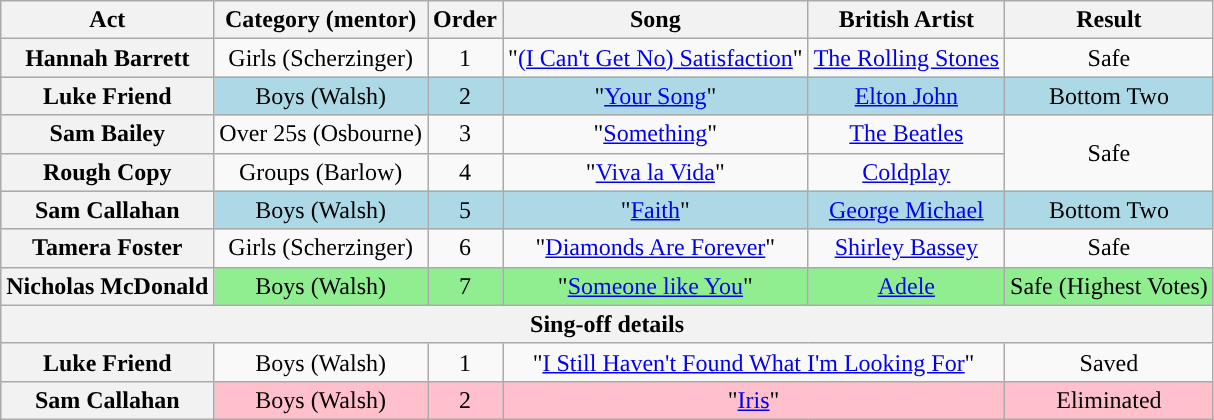<table class="wikitable plainrowheaders" style="text-align:center;">
<tr>
<th scope="col">Act</th>
<th scope="col">Category (mentor)</th>
<th scope="col">Order</th>
<th scope="col">Song</th>
<th>British Artist</th>
<th scope="col">Result</th>
</tr>
<tr>
<th scope="row">Hannah Barrett</th>
<td>Girls (Scherzinger)</td>
<td>1</td>
<td>"<a href='#'>(I Can't Get No) Satisfaction</a>"</td>
<td><a href='#'>The Rolling Stones</a></td>
<td>Safe</td>
</tr>
<tr style="background:lightblue;">
<th scope="row">Luke Friend</th>
<td>Boys (Walsh)</td>
<td>2</td>
<td>"<a href='#'>Your Song</a>"</td>
<td><a href='#'>Elton John</a></td>
<td>Bottom Two</td>
</tr>
<tr>
<th scope="row">Sam Bailey</th>
<td>Over 25s (Osbourne)</td>
<td>3</td>
<td>"<a href='#'>Something</a>"</td>
<td><a href='#'>The Beatles</a></td>
<td rowspan=2>Safe</td>
</tr>
<tr>
<th scope="row">Rough Copy</th>
<td>Groups (Barlow)</td>
<td>4</td>
<td>"<a href='#'>Viva la Vida</a>"</td>
<td><a href='#'>Coldplay</a></td>
</tr>
<tr style="background:lightblue;">
<th scope="row">Sam Callahan</th>
<td>Boys (Walsh)</td>
<td>5</td>
<td>"<a href='#'>Faith</a>"</td>
<td><a href='#'>George Michael</a></td>
<td>Bottom Two</td>
</tr>
<tr>
<th scope="row">Tamera Foster</th>
<td>Girls (Scherzinger)</td>
<td>6</td>
<td>"<a href='#'>Diamonds Are Forever</a>"</td>
<td><a href='#'>Shirley Bassey</a></td>
<td>Safe</td>
</tr>
<tr style="background:lightgreen;">
<th scope="row">Nicholas McDonald</th>
<td>Boys (Walsh)</td>
<td>7</td>
<td>"<a href='#'>Someone like You</a>"</td>
<td><a href='#'>Adele</a></td>
<td>Safe (Highest Votes)</td>
</tr>
<tr>
<th colspan="6">Sing-off details</th>
</tr>
<tr>
<th scope="row">Luke Friend</th>
<td>Boys (Walsh)</td>
<td>1</td>
<td colspan="2">"<a href='#'>I Still Haven't Found What I'm Looking For</a>"</td>
<td>Saved</td>
</tr>
<tr style="background:pink;">
<th scope="row">Sam Callahan</th>
<td>Boys (Walsh)</td>
<td>2</td>
<td colspan="2">"<a href='#'>Iris</a>"</td>
<td>Eliminated</td>
</tr>
</table>
